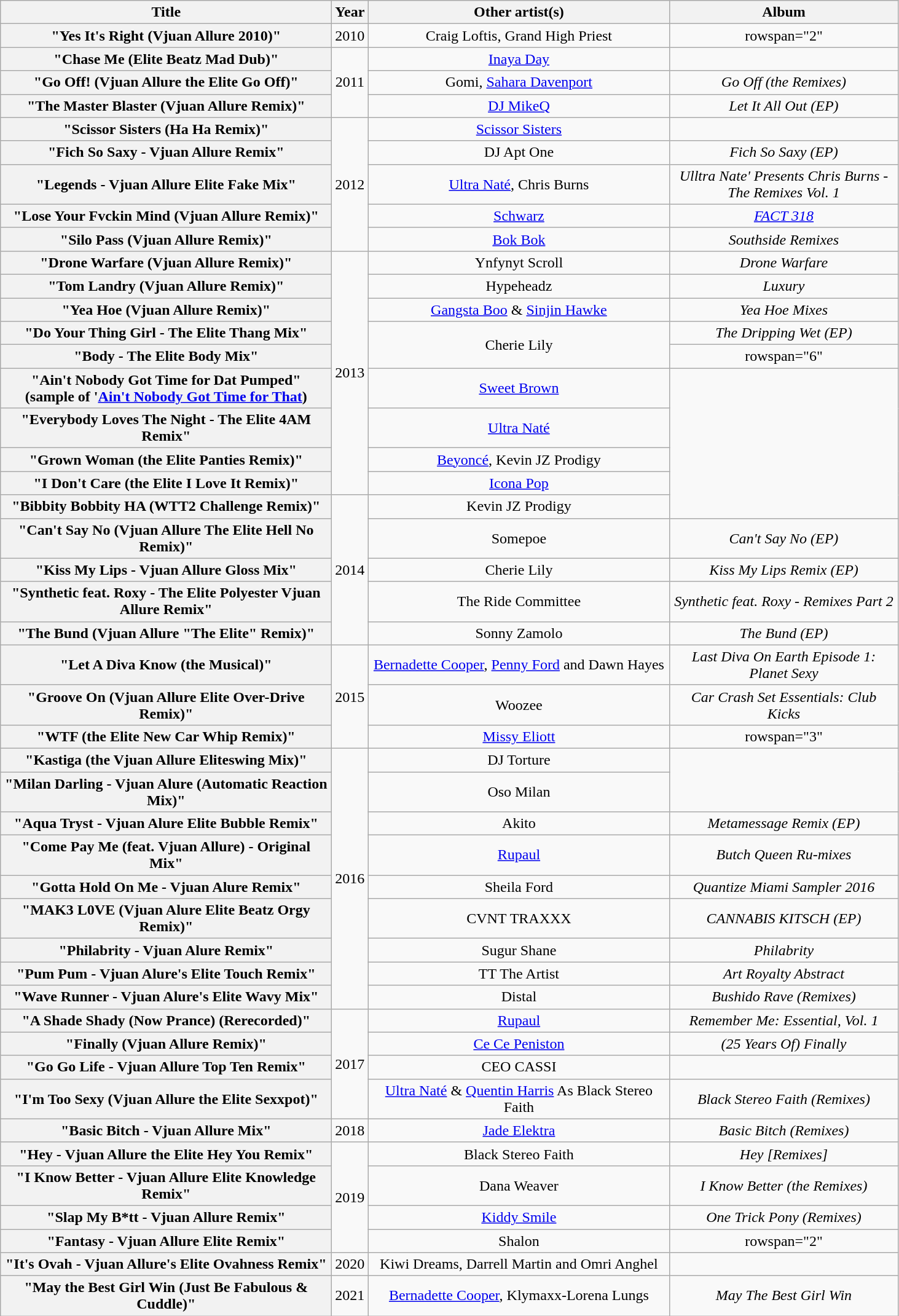<table class="wikitable plainrowheaders" style="text-align:center;" border="1">
<tr>
<th scope="col" style="width:22em;">Title</th>
<th scope="col">Year</th>
<th scope="col" style="width:20em;">Other artist(s)</th>
<th scope="col" style="width:15em;">Album</th>
</tr>
<tr>
<th scope="row">"Yes It's Right (Vjuan Allure 2010)" </th>
<td>2010</td>
<td>Craig Loftis, Grand High Priest</td>
<td>rowspan="2" </td>
</tr>
<tr>
<th scope="row">"Chase Me (Elite Beatz Mad Dub)" </th>
<td rowspan="3">2011</td>
<td><a href='#'>Inaya Day</a></td>
</tr>
<tr>
<th scope="row">"Go Off! (Vjuan Allure the Elite Go Off)" </th>
<td>Gomi, <a href='#'>Sahara Davenport</a></td>
<td><em>Go Off (the Remixes)</em></td>
</tr>
<tr>
<th scope="row">"The Master Blaster (Vjuan Allure Remix)" </th>
<td><a href='#'>DJ MikeQ</a></td>
<td><em>Let It All Out (EP)</em></td>
</tr>
<tr>
<th scope="row">"Scissor Sisters (Ha Ha Remix)" </th>
<td rowspan="5">2012</td>
<td><a href='#'>Scissor Sisters</a></td>
<td></td>
</tr>
<tr>
<th scope="row">"Fich So Saxy - Vjuan Allure Remix" </th>
<td>DJ Apt One</td>
<td><em>Fich So Saxy (EP)</em></td>
</tr>
<tr>
<th scope="row">"Legends - Vjuan Allure Elite Fake Mix" </th>
<td><a href='#'>Ultra Naté</a>, Chris Burns</td>
<td><em>Ulltra Nate' Presents Chris Burns - The Remixes Vol. 1</em></td>
</tr>
<tr>
<th scope="row">"Lose Your Fvckin Mind (Vjuan Allure Remix)" </th>
<td><a href='#'>Schwarz</a></td>
<td><em><a href='#'>FACT 318</a></em></td>
</tr>
<tr>
<th scope="row">"Silo Pass (Vjuan Allure Remix)" </th>
<td><a href='#'>Bok Bok</a></td>
<td><em>Southside Remixes</em></td>
</tr>
<tr>
<th scope="row">"Drone Warfare (Vjuan Allure Remix)" </th>
<td rowspan="9">2013</td>
<td>Ynfynyt Scroll</td>
<td><em>Drone Warfare</em></td>
</tr>
<tr>
<th scope="row">"Tom Landry (Vjuan Allure Remix)" </th>
<td>Hypeheadz</td>
<td><em>Luxury</em></td>
</tr>
<tr>
<th scope="row">"Yea Hoe (Vjuan Allure Remix)" </th>
<td><a href='#'>Gangsta Boo</a> & <a href='#'>Sinjin Hawke</a></td>
<td><em>Yea Hoe Mixes</em></td>
</tr>
<tr>
<th scope="row">"Do Your Thing Girl - The Elite Thang Mix" </th>
<td rowspan="2">Cherie Lily</td>
<td><em>The Dripping Wet (EP)</em></td>
</tr>
<tr>
<th scope="row">"Body - The Elite Body Mix" </th>
<td>rowspan="6" </td>
</tr>
<tr>
<th scope="row">"Ain't Nobody Got Time for Dat Pumped" <br><span>(sample of '<a href='#'>Ain't Nobody Got Time for That</a>)</span></th>
<td><a href='#'>Sweet Brown</a></td>
</tr>
<tr>
<th scope="row">"Everybody Loves The Night - The Elite 4AM Remix" </th>
<td><a href='#'>Ultra Naté</a></td>
</tr>
<tr>
<th scope="row">"Grown Woman (the Elite Panties Remix)" </th>
<td><a href='#'>Beyoncé</a>, Kevin JZ Prodigy</td>
</tr>
<tr>
<th scope="row">"I Don't Care (the Elite I Love It Remix)" </th>
<td><a href='#'>Icona Pop</a></td>
</tr>
<tr>
<th scope="row">"Bibbity Bobbity HA (WTT2 Challenge Remix)" </th>
<td rowspan="5">2014</td>
<td>Kevin JZ Prodigy</td>
</tr>
<tr>
<th scope="row">"Can't Say No (Vjuan Allure The Elite Hell No Remix)" </th>
<td>Somepoe</td>
<td><em>Can't Say No (EP)</em></td>
</tr>
<tr>
<th scope="row">"Kiss My Lips - Vjuan Allure Gloss Mix" </th>
<td>Cherie Lily</td>
<td><em>Kiss My Lips Remix (EP)</em></td>
</tr>
<tr>
<th scope="row">"Synthetic feat. Roxy - The Elite Polyester Vjuan Allure Remix" </th>
<td>The Ride Committee</td>
<td><em>Synthetic feat. Roxy - Remixes Part 2</em></td>
</tr>
<tr>
<th scope="row">"The Bund (Vjuan Allure "The Elite" Remix)" </th>
<td>Sonny Zamolo</td>
<td><em>The Bund (EP)</em></td>
</tr>
<tr>
<th scope="row">"Let A Diva Know (the Musical)" </th>
<td rowspan="3">2015</td>
<td><a href='#'>Bernadette Cooper</a>, <a href='#'>Penny Ford</a> and Dawn Hayes</td>
<td><em>Last Diva On Earth Episode 1: Planet Sexy</em></td>
</tr>
<tr>
<th scope="row">"Groove On (Vjuan Allure Elite Over-Drive Remix)" </th>
<td>Woozee</td>
<td><em>Car Crash Set Essentials: Club Kicks</em></td>
</tr>
<tr>
<th scope="row">"WTF (the Elite New Car Whip Remix)" </th>
<td><a href='#'>Missy Eliott</a></td>
<td>rowspan="3" </td>
</tr>
<tr>
<th scope="row">"Kastiga (the Vjuan Allure Eliteswing Mix)" </th>
<td rowspan="9">2016</td>
<td>DJ Torture</td>
</tr>
<tr>
<th scope="row">"Milan Darling - Vjuan Alure (Automatic Reaction Mix)" </th>
<td>Oso Milan</td>
</tr>
<tr>
<th scope="row">"Aqua Tryst - Vjuan Alure Elite Bubble Remix" </th>
<td>Akito</td>
<td><em>Metamessage Remix (EP)</em></td>
</tr>
<tr>
<th scope="row">"Come Pay Me (feat. Vjuan Allure) - Original Mix" </th>
<td><a href='#'>Rupaul</a></td>
<td><em>Butch Queen Ru-mixes</em></td>
</tr>
<tr>
<th scope="row">"Gotta Hold On Me - Vjuan Alure Remix" </th>
<td>Sheila Ford</td>
<td><em>Quantize Miami Sampler 2016</em></td>
</tr>
<tr>
<th scope="row">"MAK3 L0VE (Vjuan Alure Elite Beatz Orgy Remix)" </th>
<td>CVNT TRAXXX</td>
<td><em> CANNABIS KITSCH (EP)</em></td>
</tr>
<tr>
<th scope="row">"Philabrity - Vjuan Alure Remix" </th>
<td>Sugur Shane</td>
<td><em>Philabrity</em></td>
</tr>
<tr>
<th scope="row">"Pum Pum - Vjuan Alure's Elite Touch Remix" </th>
<td>TT The Artist</td>
<td><em>Art Royalty Abstract</em></td>
</tr>
<tr>
<th scope="row">"Wave Runner - Vjuan Alure's Elite Wavy Mix" </th>
<td>Distal</td>
<td><em>Bushido Rave (Remixes)</em></td>
</tr>
<tr>
<th scope="row">"A Shade Shady (Now Prance) (Rerecorded)" </th>
<td rowspan="4">2017</td>
<td><a href='#'>Rupaul</a></td>
<td><em>Remember Me: Essential, Vol. 1</em></td>
</tr>
<tr>
<th scope="row">"Finally (Vjuan Allure Remix)" </th>
<td><a href='#'>Ce Ce Peniston</a></td>
<td><em>(25 Years Of) Finally</em></td>
</tr>
<tr>
<th scope="row">"Go Go Life - Vjuan Allure Top Ten Remix" </th>
<td>CEO CASSI</td>
<td></td>
</tr>
<tr>
<th scope="row">"I'm Too Sexy (Vjuan Allure the Elite Sexxpot)" </th>
<td><a href='#'>Ultra Naté</a> & <a href='#'>Quentin Harris</a> As Black Stereo Faith</td>
<td><em>Black Stereo Faith (Remixes)</em></td>
</tr>
<tr>
<th scope="row">"Basic Bitch - Vjuan Allure Mix" </th>
<td>2018</td>
<td><a href='#'>Jade Elektra</a></td>
<td><em>Basic Bitch (Remixes)</em></td>
</tr>
<tr>
<th scope="row">"Hey - Vjuan Allure the Elite Hey You Remix" </th>
<td rowspan="4">2019</td>
<td>Black Stereo Faith</td>
<td><em>Hey [Remixes]</em></td>
</tr>
<tr>
<th scope="row">"I Know Better - Vjuan Allure Elite Knowledge Remix" </th>
<td>Dana Weaver</td>
<td><em>I Know Better (the Remixes)</em></td>
</tr>
<tr>
<th scope="row">"Slap My B*tt - Vjuan Allure Remix" </th>
<td><a href='#'>Kiddy Smile</a></td>
<td><em>One Trick Pony (Remixes)</em></td>
</tr>
<tr>
<th scope="row">"Fantasy - Vjuan Allure Elite Remix" </th>
<td>Shalon</td>
<td>rowspan="2" </td>
</tr>
<tr>
<th scope="row">"It's Ovah - Vjuan Allure's Elite Ovahness Remix"</th>
<td>2020</td>
<td>Kiwi Dreams, Darrell Martin and Omri Anghel</td>
</tr>
<tr>
<th scope="row">"May the Best Girl Win (Just Be Fabulous & Cuddle)"</th>
<td>2021</td>
<td><a href='#'>Bernadette Cooper</a>, Klymaxx-Lorena Lungs</td>
<td><em>May The Best Girl Win</em></td>
</tr>
</table>
